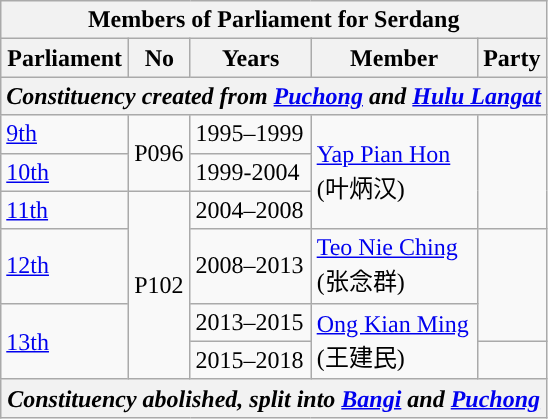<table class=wikitable>
<tr>
<th colspan="5">Members of Parliament for Serdang</th>
</tr>
<tr>
<th>Parliament</th>
<th>No</th>
<th>Years</th>
<th>Member</th>
<th>Party</th>
</tr>
<tr>
<th colspan="5" align="center"><em>Constituency created from <a href='#'>Puchong</a> and <a href='#'>Hulu Langat</a></em></th>
</tr>
<tr>
<td><a href='#'>9th</a></td>
<td rowspan="2">P096</td>
<td>1995–1999</td>
<td rowspan=3><a href='#'>Yap Pian Hon</a>  <br>(叶炳汉)</td>
<td rowspan="3"></td>
</tr>
<tr>
<td><a href='#'>10th</a></td>
<td>1999-2004</td>
</tr>
<tr>
<td><a href='#'>11th</a></td>
<td rowspan=4>P102</td>
<td>2004–2008</td>
</tr>
<tr>
<td><a href='#'>12th</a></td>
<td>2008–2013</td>
<td><a href='#'>Teo Nie Ching</a>  <br>(张念群)</td>
<td rowspan="2"></td>
</tr>
<tr>
<td rowspan=2><a href='#'>13th</a></td>
<td>2013–2015</td>
<td rowspan=2><a href='#'>Ong Kian Ming</a>  <br>(王建民)</td>
</tr>
<tr>
<td>2015–2018</td>
<td></td>
</tr>
<tr>
<th colspan="5" align="center"><em>Constituency abolished, split into <a href='#'>Bangi</a> and <a href='#'>Puchong</a></em></th>
</tr>
</table>
